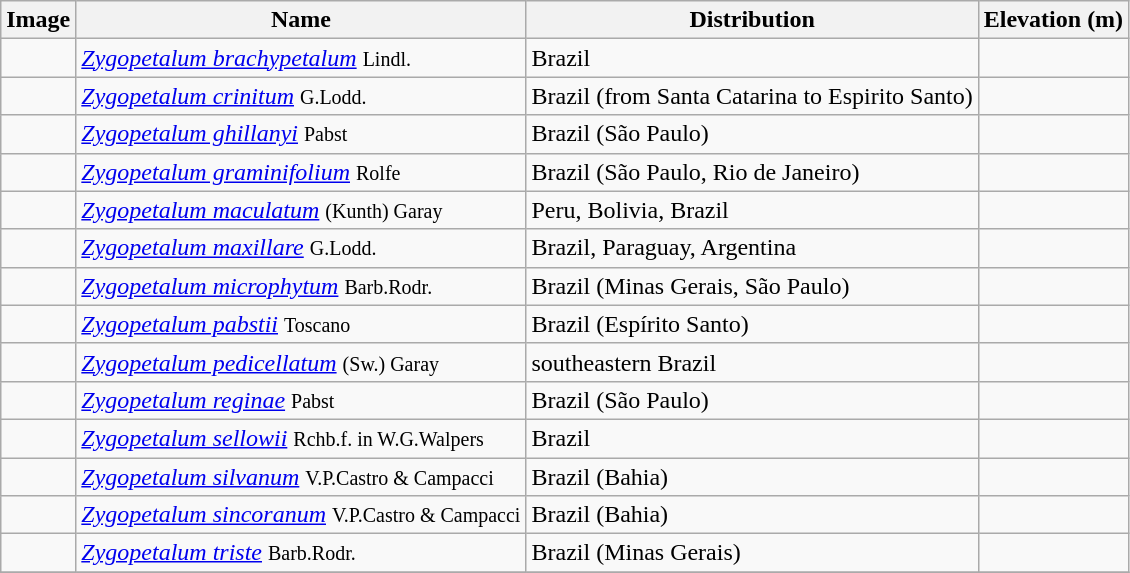<table class="wikitable">
<tr>
<th>Image</th>
<th>Name</th>
<th>Distribution</th>
<th>Elevation (m)</th>
</tr>
<tr>
<td></td>
<td><em><a href='#'>Zygopetalum brachypetalum</a></em>  <small>Lindl.</small></td>
<td>Brazil</td>
<td></td>
</tr>
<tr>
<td></td>
<td><em><a href='#'>Zygopetalum crinitum</a></em> <small>G.Lodd.</small></td>
<td>Brazil (from  Santa Catarina to Espirito Santo)</td>
<td></td>
</tr>
<tr>
<td></td>
<td><em><a href='#'>Zygopetalum ghillanyi</a></em> <small>Pabst</small></td>
<td>Brazil (São Paulo)</td>
<td></td>
</tr>
<tr>
<td></td>
<td><em><a href='#'>Zygopetalum graminifolium</a></em> <small>Rolfe</small></td>
<td>Brazil (São Paulo, Rio de Janeiro)</td>
<td></td>
</tr>
<tr>
<td></td>
<td><em><a href='#'>Zygopetalum maculatum</a></em>  <small>(Kunth) Garay</small></td>
<td>Peru, Bolivia, Brazil</td>
<td></td>
</tr>
<tr>
<td></td>
<td><em><a href='#'>Zygopetalum maxillare</a></em> <small>G.Lodd.</small></td>
<td>Brazil, Paraguay, Argentina</td>
<td></td>
</tr>
<tr>
<td></td>
<td><em><a href='#'>Zygopetalum microphytum</a></em> <small>Barb.Rodr.</small></td>
<td>Brazil (Minas Gerais, São Paulo)</td>
<td></td>
</tr>
<tr>
<td></td>
<td><em><a href='#'>Zygopetalum pabstii</a></em> <small>Toscano</small></td>
<td>Brazil (Espírito Santo)</td>
<td></td>
</tr>
<tr>
<td></td>
<td><em><a href='#'>Zygopetalum pedicellatum</a></em> <small>(Sw.) Garay</small></td>
<td>southeastern Brazil</td>
<td></td>
</tr>
<tr>
<td></td>
<td><em><a href='#'>Zygopetalum reginae</a></em> <small>Pabst</small></td>
<td>Brazil (São Paulo)</td>
<td></td>
</tr>
<tr>
<td></td>
<td><em><a href='#'>Zygopetalum sellowii</a></em> <small>Rchb.f. in W.G.Walpers</small></td>
<td>Brazil</td>
<td></td>
</tr>
<tr>
<td></td>
<td><em><a href='#'>Zygopetalum silvanum</a></em>  <small>V.P.Castro & Campacci</small></td>
<td>Brazil (Bahia)</td>
<td></td>
</tr>
<tr>
<td></td>
<td><em><a href='#'>Zygopetalum sincoranum</a></em>  <small>V.P.Castro & Campacci</small></td>
<td>Brazil (Bahia)</td>
<td></td>
</tr>
<tr>
<td></td>
<td><em><a href='#'>Zygopetalum triste</a></em> <small>Barb.Rodr.</small></td>
<td>Brazil (Minas Gerais)</td>
<td></td>
</tr>
<tr>
</tr>
</table>
